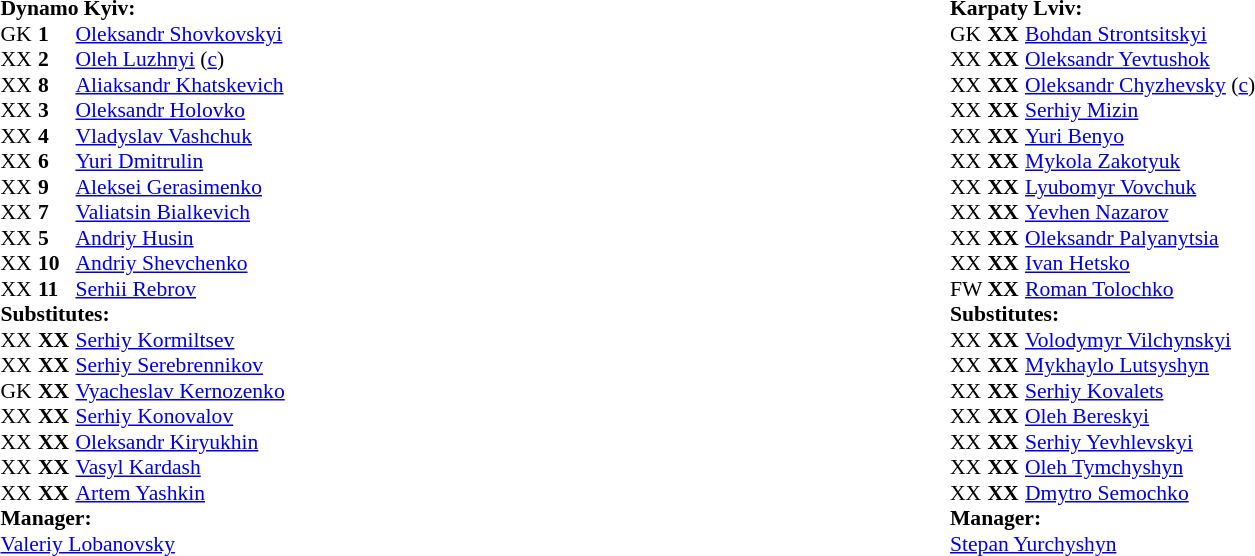<table width="100%">
<tr>
<td valign="top" width="50%"><br><table style="font-size: 90%" cellspacing="0" cellpadding="0" align=left>
<tr>
<td colspan="4"><strong>Dynamo Kyiv:</strong></td>
</tr>
<tr>
<th width="25"></th>
<th width="25"></th>
</tr>
<tr>
<td>GK</td>
<td><strong>1</strong></td>
<td> <a href='#'>Oleksandr Shovkovskyi</a></td>
</tr>
<tr>
<td>XX</td>
<td><strong>2</strong></td>
<td> <a href='#'>Oleh Luzhnyi</a> (<a href='#'>c</a>)</td>
</tr>
<tr>
<td>XX</td>
<td><strong>8</strong></td>
<td> <a href='#'>Aliaksandr Khatskevich</a></td>
<td></td>
<td></td>
</tr>
<tr>
<td>XX</td>
<td><strong>3</strong></td>
<td> <a href='#'>Oleksandr Holovko</a></td>
<td></td>
</tr>
<tr>
<td>XX</td>
<td><strong>4</strong></td>
<td> <a href='#'>Vladyslav Vashchuk</a></td>
<td></td>
</tr>
<tr>
<td>XX</td>
<td><strong>6</strong></td>
<td> <a href='#'>Yuri Dmitrulin</a></td>
<td></td>
<td></td>
</tr>
<tr>
<td>XX</td>
<td><strong>9</strong></td>
<td> <a href='#'>Aleksei Gerasimenko</a></td>
</tr>
<tr>
<td>XX</td>
<td><strong>7</strong></td>
<td> <a href='#'>Valiatsin Bialkevich</a></td>
</tr>
<tr>
<td>XX</td>
<td><strong>5</strong></td>
<td> <a href='#'>Andriy Husin</a></td>
<td></td>
<td></td>
</tr>
<tr>
<td>XX</td>
<td><strong>10</strong></td>
<td> <a href='#'>Andriy Shevchenko</a></td>
</tr>
<tr>
<td>XX</td>
<td><strong>11</strong></td>
<td> <a href='#'>Serhii Rebrov</a></td>
<td></td>
<td></td>
</tr>
<tr>
<td colspan=4><strong>Substitutes:</strong></td>
</tr>
<tr>
<td>XX</td>
<td><strong>XX</strong></td>
<td> <a href='#'>Serhiy Kormiltsev</a></td>
<td></td>
<td></td>
</tr>
<tr>
<td>XX</td>
<td><strong>XX</strong></td>
<td> <a href='#'>Serhiy Serebrennikov</a></td>
<td></td>
<td></td>
</tr>
<tr>
<td>GK</td>
<td><strong>XX</strong></td>
<td> <a href='#'>Vyacheslav Kernozenko</a></td>
<td></td>
<td></td>
</tr>
<tr>
<td>XX</td>
<td><strong>XX</strong></td>
<td> <a href='#'>Serhiy Konovalov</a></td>
<td></td>
<td></td>
</tr>
<tr>
<td>XX</td>
<td><strong>XX</strong></td>
<td> <a href='#'>Oleksandr Kiryukhin</a></td>
</tr>
<tr>
<td>XX</td>
<td><strong>XX</strong></td>
<td> <a href='#'>Vasyl Kardash</a></td>
<td></td>
<td></td>
</tr>
<tr>
<td>XX</td>
<td><strong>XX</strong></td>
<td> <a href='#'>Artem Yashkin</a></td>
<td></td>
<td></td>
</tr>
<tr>
<td colspan=4><strong>Manager:</strong></td>
</tr>
<tr>
<td colspan="4"> <a href='#'>Valeriy Lobanovsky</a></td>
</tr>
<tr>
</tr>
</table>
</td>
<td valign="top"></td>
<td valign="top" width="50%"><br><table style="font-size: 90%" cellspacing="0" cellpadding="0" align=left>
<tr>
<td colspan="4"><strong>Karpaty Lviv:</strong></td>
</tr>
<tr>
<th width="25"></th>
<th width="25"></th>
</tr>
<tr>
<td>GK</td>
<td><strong>XX</strong></td>
<td> <a href='#'>Bohdan Strontsitskyi</a></td>
<td></td>
<td></td>
</tr>
<tr>
<td>XX</td>
<td><strong>XX</strong></td>
<td> <a href='#'>Oleksandr Yevtushok</a></td>
<td></td>
<td></td>
</tr>
<tr>
<td>XX</td>
<td><strong>XX</strong></td>
<td> <a href='#'>Oleksandr Chyzhevsky</a> (<a href='#'>c</a>)</td>
<td></td>
<td></td>
</tr>
<tr>
<td>XX</td>
<td><strong>XX</strong></td>
<td> <a href='#'>Serhiy Mizin</a></td>
<td></td>
<td></td>
</tr>
<tr>
<td>XX</td>
<td><strong>XX</strong></td>
<td> <a href='#'>Yuri Benyo</a></td>
<td></td>
</tr>
<tr>
<td>XX</td>
<td><strong>XX</strong></td>
<td> <a href='#'>Mykola Zakotyuk</a></td>
<td></td>
<td></td>
</tr>
<tr>
<td>XX</td>
<td><strong>XX</strong></td>
<td> <a href='#'>Lyubomyr Vovchuk</a></td>
<td></td>
<td></td>
</tr>
<tr>
<td>XX</td>
<td><strong>XX</strong></td>
<td> <a href='#'>Yevhen Nazarov</a></td>
<td></td>
<td></td>
</tr>
<tr>
<td>XX</td>
<td><strong>XX</strong></td>
<td> <a href='#'>Oleksandr Palyanytsia</a></td>
<td></td>
</tr>
<tr>
<td>XX</td>
<td><strong>XX</strong></td>
<td> <a href='#'>Ivan Hetsko</a></td>
<td></td>
<td></td>
</tr>
<tr>
<td>FW</td>
<td><strong>XX</strong></td>
<td> <a href='#'>Roman Tolochko</a></td>
<td></td>
<td></td>
</tr>
<tr>
<td colspan=4><strong>Substitutes:</strong></td>
</tr>
<tr>
<td>XX</td>
<td><strong>XX</strong></td>
<td> <a href='#'>Volodymyr Vilchynskyi</a></td>
<td></td>
<td></td>
</tr>
<tr>
<td>XX</td>
<td><strong>XX</strong></td>
<td> <a href='#'>Mykhaylo Lutsyshyn</a></td>
<td></td>
<td></td>
</tr>
<tr>
<td>XX</td>
<td><strong>XX</strong></td>
<td> <a href='#'>Serhiy Kovalets</a></td>
<td></td>
<td></td>
</tr>
<tr>
<td>XX</td>
<td><strong>XX</strong></td>
<td> <a href='#'>Oleh Bereskyi</a></td>
<td></td>
<td></td>
</tr>
<tr>
<td>XX</td>
<td><strong>XX</strong></td>
<td> <a href='#'>Serhiy Yevhlevskyi</a></td>
<td></td>
<td></td>
</tr>
<tr>
<td>XX</td>
<td><strong>XX</strong></td>
<td> <a href='#'>Oleh Tymchyshyn</a></td>
</tr>
<tr>
<td>XX</td>
<td><strong>XX</strong></td>
<td> <a href='#'>Dmytro Semochko</a></td>
<td></td>
<td></td>
</tr>
<tr>
<td colspan=4><strong>Manager:</strong></td>
</tr>
<tr>
<td colspan="4"> <a href='#'>Stepan Yurchyshyn</a></td>
</tr>
</table>
</td>
</tr>
</table>
